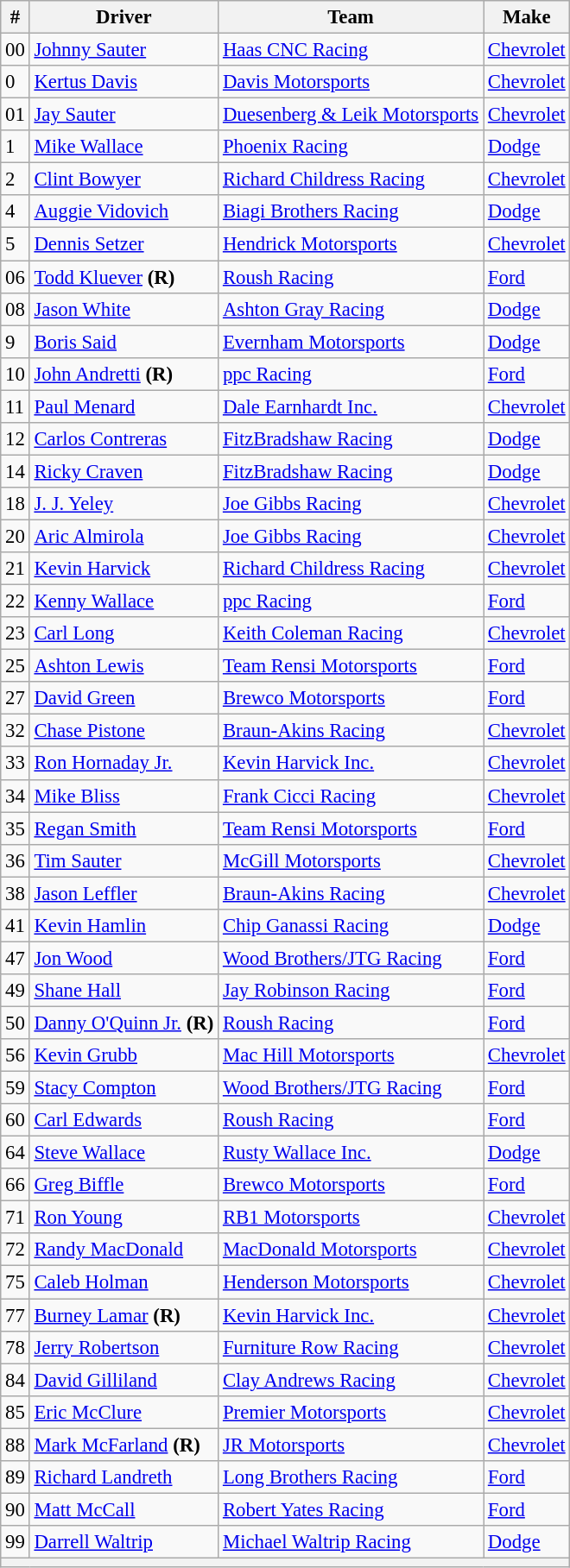<table class="wikitable" style="font-size:95%">
<tr>
<th>#</th>
<th>Driver</th>
<th>Team</th>
<th>Make</th>
</tr>
<tr>
<td>00</td>
<td><a href='#'>Johnny Sauter</a></td>
<td><a href='#'>Haas CNC Racing</a></td>
<td><a href='#'>Chevrolet</a></td>
</tr>
<tr>
<td>0</td>
<td><a href='#'>Kertus Davis</a></td>
<td><a href='#'>Davis Motorsports</a></td>
<td><a href='#'>Chevrolet</a></td>
</tr>
<tr>
<td>01</td>
<td><a href='#'>Jay Sauter</a></td>
<td><a href='#'>Duesenberg & Leik Motorsports</a></td>
<td><a href='#'>Chevrolet</a></td>
</tr>
<tr>
<td>1</td>
<td><a href='#'>Mike Wallace</a></td>
<td><a href='#'>Phoenix Racing</a></td>
<td><a href='#'>Dodge</a></td>
</tr>
<tr>
<td>2</td>
<td><a href='#'>Clint Bowyer</a></td>
<td><a href='#'>Richard Childress Racing</a></td>
<td><a href='#'>Chevrolet</a></td>
</tr>
<tr>
<td>4</td>
<td><a href='#'>Auggie Vidovich</a></td>
<td><a href='#'>Biagi Brothers Racing</a></td>
<td><a href='#'>Dodge</a></td>
</tr>
<tr>
<td>5</td>
<td><a href='#'>Dennis Setzer</a></td>
<td><a href='#'>Hendrick Motorsports</a></td>
<td><a href='#'>Chevrolet</a></td>
</tr>
<tr>
<td>06</td>
<td><a href='#'>Todd Kluever</a> <strong>(R)</strong></td>
<td><a href='#'>Roush Racing</a></td>
<td><a href='#'>Ford</a></td>
</tr>
<tr>
<td>08</td>
<td><a href='#'>Jason White</a></td>
<td><a href='#'>Ashton Gray Racing</a></td>
<td><a href='#'>Dodge</a></td>
</tr>
<tr>
<td>9</td>
<td><a href='#'>Boris Said</a></td>
<td><a href='#'>Evernham Motorsports</a></td>
<td><a href='#'>Dodge</a></td>
</tr>
<tr>
<td>10</td>
<td><a href='#'>John Andretti</a> <strong>(R)</strong></td>
<td><a href='#'>ppc Racing</a></td>
<td><a href='#'>Ford</a></td>
</tr>
<tr>
<td>11</td>
<td><a href='#'>Paul Menard</a></td>
<td><a href='#'>Dale Earnhardt Inc.</a></td>
<td><a href='#'>Chevrolet</a></td>
</tr>
<tr>
<td>12</td>
<td><a href='#'>Carlos Contreras</a></td>
<td><a href='#'>FitzBradshaw Racing</a></td>
<td><a href='#'>Dodge</a></td>
</tr>
<tr>
<td>14</td>
<td><a href='#'>Ricky Craven</a></td>
<td><a href='#'>FitzBradshaw Racing</a></td>
<td><a href='#'>Dodge</a></td>
</tr>
<tr>
<td>18</td>
<td><a href='#'>J. J. Yeley</a></td>
<td><a href='#'>Joe Gibbs Racing</a></td>
<td><a href='#'>Chevrolet</a></td>
</tr>
<tr>
<td>20</td>
<td><a href='#'>Aric Almirola</a></td>
<td><a href='#'>Joe Gibbs Racing</a></td>
<td><a href='#'>Chevrolet</a></td>
</tr>
<tr>
<td>21</td>
<td><a href='#'>Kevin Harvick</a></td>
<td><a href='#'>Richard Childress Racing</a></td>
<td><a href='#'>Chevrolet</a></td>
</tr>
<tr>
<td>22</td>
<td><a href='#'>Kenny Wallace</a></td>
<td><a href='#'>ppc Racing</a></td>
<td><a href='#'>Ford</a></td>
</tr>
<tr>
<td>23</td>
<td><a href='#'>Carl Long</a></td>
<td><a href='#'>Keith Coleman Racing</a></td>
<td><a href='#'>Chevrolet</a></td>
</tr>
<tr>
<td>25</td>
<td><a href='#'>Ashton Lewis</a></td>
<td><a href='#'>Team Rensi Motorsports</a></td>
<td><a href='#'>Ford</a></td>
</tr>
<tr>
<td>27</td>
<td><a href='#'>David Green</a></td>
<td><a href='#'>Brewco Motorsports</a></td>
<td><a href='#'>Ford</a></td>
</tr>
<tr>
<td>32</td>
<td><a href='#'>Chase Pistone</a></td>
<td><a href='#'>Braun-Akins Racing</a></td>
<td><a href='#'>Chevrolet</a></td>
</tr>
<tr>
<td>33</td>
<td><a href='#'>Ron Hornaday Jr.</a></td>
<td><a href='#'>Kevin Harvick Inc.</a></td>
<td><a href='#'>Chevrolet</a></td>
</tr>
<tr>
<td>34</td>
<td><a href='#'>Mike Bliss</a></td>
<td><a href='#'>Frank Cicci Racing</a></td>
<td><a href='#'>Chevrolet</a></td>
</tr>
<tr>
<td>35</td>
<td><a href='#'>Regan Smith</a></td>
<td><a href='#'>Team Rensi Motorsports</a></td>
<td><a href='#'>Ford</a></td>
</tr>
<tr>
<td>36</td>
<td><a href='#'>Tim Sauter</a></td>
<td><a href='#'>McGill Motorsports</a></td>
<td><a href='#'>Chevrolet</a></td>
</tr>
<tr>
<td>38</td>
<td><a href='#'>Jason Leffler</a></td>
<td><a href='#'>Braun-Akins Racing</a></td>
<td><a href='#'>Chevrolet</a></td>
</tr>
<tr>
<td>41</td>
<td><a href='#'>Kevin Hamlin</a></td>
<td><a href='#'>Chip Ganassi Racing</a></td>
<td><a href='#'>Dodge</a></td>
</tr>
<tr>
<td>47</td>
<td><a href='#'>Jon Wood</a></td>
<td><a href='#'>Wood Brothers/JTG Racing</a></td>
<td><a href='#'>Ford</a></td>
</tr>
<tr>
<td>49</td>
<td><a href='#'>Shane Hall</a></td>
<td><a href='#'>Jay Robinson Racing</a></td>
<td><a href='#'>Ford</a></td>
</tr>
<tr>
<td>50</td>
<td><a href='#'>Danny O'Quinn Jr.</a> <strong>(R)</strong></td>
<td><a href='#'>Roush Racing</a></td>
<td><a href='#'>Ford</a></td>
</tr>
<tr>
<td>56</td>
<td><a href='#'>Kevin Grubb</a></td>
<td><a href='#'>Mac Hill Motorsports</a></td>
<td><a href='#'>Chevrolet</a></td>
</tr>
<tr>
<td>59</td>
<td><a href='#'>Stacy Compton</a></td>
<td><a href='#'>Wood Brothers/JTG Racing</a></td>
<td><a href='#'>Ford</a></td>
</tr>
<tr>
<td>60</td>
<td><a href='#'>Carl Edwards</a></td>
<td><a href='#'>Roush Racing</a></td>
<td><a href='#'>Ford</a></td>
</tr>
<tr>
<td>64</td>
<td><a href='#'>Steve Wallace</a></td>
<td><a href='#'>Rusty Wallace Inc.</a></td>
<td><a href='#'>Dodge</a></td>
</tr>
<tr>
<td>66</td>
<td><a href='#'>Greg Biffle</a></td>
<td><a href='#'>Brewco Motorsports</a></td>
<td><a href='#'>Ford</a></td>
</tr>
<tr>
<td>71</td>
<td><a href='#'>Ron Young</a></td>
<td><a href='#'>RB1 Motorsports</a></td>
<td><a href='#'>Chevrolet</a></td>
</tr>
<tr>
<td>72</td>
<td><a href='#'>Randy MacDonald</a></td>
<td><a href='#'>MacDonald Motorsports</a></td>
<td><a href='#'>Chevrolet</a></td>
</tr>
<tr>
<td>75</td>
<td><a href='#'>Caleb Holman</a></td>
<td><a href='#'>Henderson Motorsports</a></td>
<td><a href='#'>Chevrolet</a></td>
</tr>
<tr>
<td>77</td>
<td><a href='#'>Burney Lamar</a> <strong>(R)</strong></td>
<td><a href='#'>Kevin Harvick Inc.</a></td>
<td><a href='#'>Chevrolet</a></td>
</tr>
<tr>
<td>78</td>
<td><a href='#'>Jerry Robertson</a></td>
<td><a href='#'>Furniture Row Racing</a></td>
<td><a href='#'>Chevrolet</a></td>
</tr>
<tr>
<td>84</td>
<td><a href='#'>David Gilliland</a></td>
<td><a href='#'>Clay Andrews Racing</a></td>
<td><a href='#'>Chevrolet</a></td>
</tr>
<tr>
<td>85</td>
<td><a href='#'>Eric McClure</a></td>
<td><a href='#'>Premier Motorsports</a></td>
<td><a href='#'>Chevrolet</a></td>
</tr>
<tr>
<td>88</td>
<td><a href='#'>Mark McFarland</a> <strong>(R)</strong></td>
<td><a href='#'>JR Motorsports</a></td>
<td><a href='#'>Chevrolet</a></td>
</tr>
<tr>
<td>89</td>
<td><a href='#'>Richard Landreth</a></td>
<td><a href='#'>Long Brothers Racing</a></td>
<td><a href='#'>Ford</a></td>
</tr>
<tr>
<td>90</td>
<td><a href='#'>Matt McCall</a></td>
<td><a href='#'>Robert Yates Racing</a></td>
<td><a href='#'>Ford</a></td>
</tr>
<tr>
<td>99</td>
<td><a href='#'>Darrell Waltrip</a></td>
<td><a href='#'>Michael Waltrip Racing</a></td>
<td><a href='#'>Dodge</a></td>
</tr>
<tr>
<th colspan="4"></th>
</tr>
</table>
